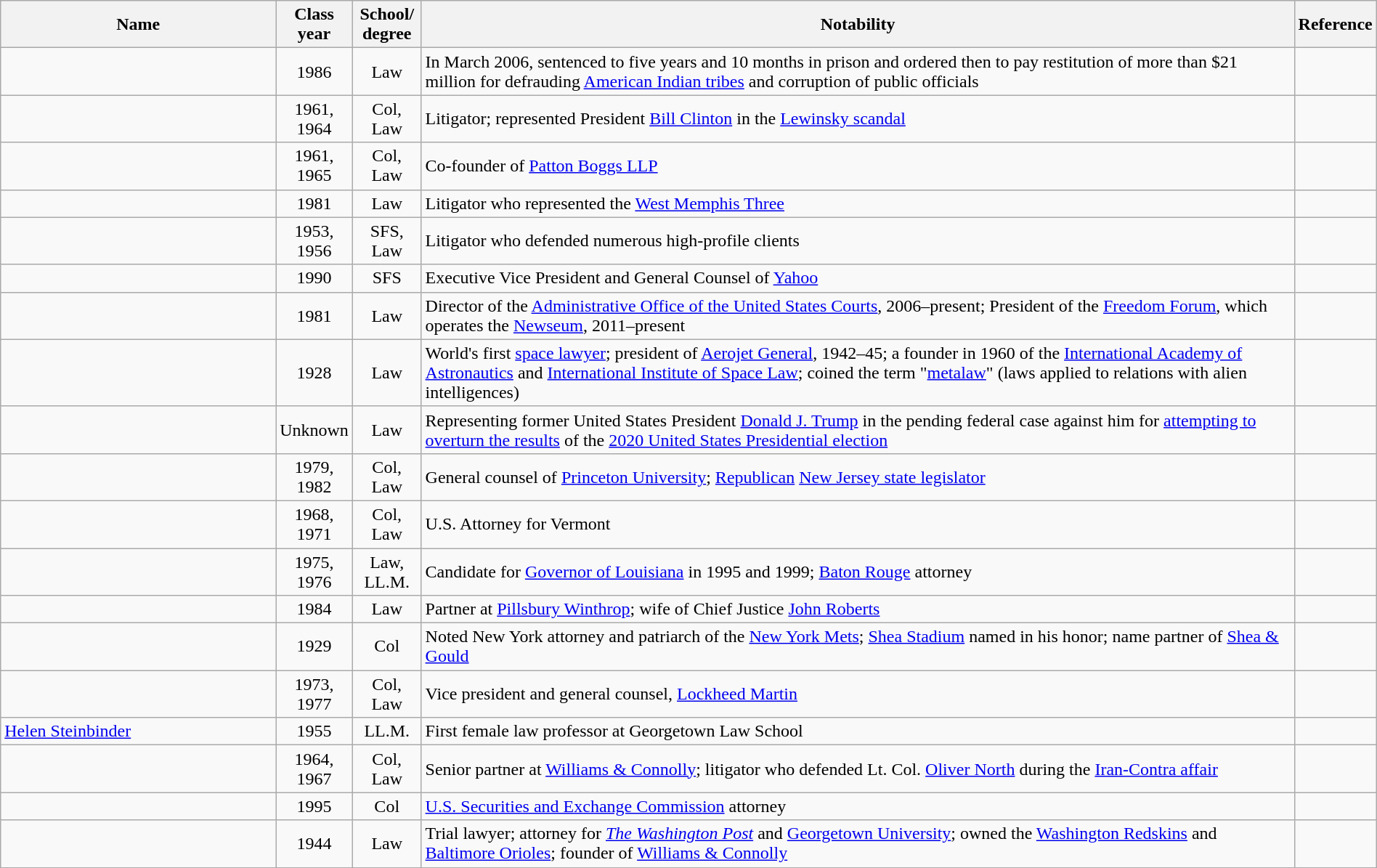<table class="wikitable sortable" style="width:100%">
<tr>
<th style="width:20%;">Name</th>
<th style="width:5%;">Class year</th>
<th style="width:5%;">School/<br>degree</th>
<th style="width:*;" class="unsortable">Notability</th>
<th style="width:5%;" class="unsortable">Reference</th>
</tr>
<tr>
<td></td>
<td style="text-align:center;">1986</td>
<td style="text-align:center;">Law</td>
<td>In March 2006, sentenced to five years and 10 months in prison and ordered then to pay restitution of more than $21 million for defrauding <a href='#'>American Indian tribes</a> and corruption of public officials</td>
<td style="text-align:center;"></td>
</tr>
<tr>
<td></td>
<td style="text-align:center;">1961,<br>1964</td>
<td style="text-align:center;">Col,<br>Law</td>
<td>Litigator; represented President <a href='#'>Bill Clinton</a> in the <a href='#'>Lewinsky scandal</a></td>
<td style="text-align:center;"></td>
</tr>
<tr>
<td></td>
<td style="text-align:center;">1961,<br>1965</td>
<td style="text-align:center;">Col,<br>Law</td>
<td>Co-founder of <a href='#'>Patton Boggs LLP</a></td>
<td style="text-align:center;"></td>
</tr>
<tr>
<td></td>
<td style="text-align:center;">1981</td>
<td style="text-align:center;">Law</td>
<td>Litigator who represented the <a href='#'>West Memphis Three</a></td>
<td style="text-align:center;"></td>
</tr>
<tr>
<td></td>
<td style="text-align:center;">1953,<br>1956</td>
<td style="text-align:center;">SFS,<br>Law</td>
<td>Litigator who defended numerous high-profile clients</td>
<td style="text-align:center;"></td>
</tr>
<tr>
<td></td>
<td style="text-align:center;">1990</td>
<td style="text-align:center;">SFS</td>
<td>Executive Vice President and General Counsel of <a href='#'>Yahoo</a></td>
<td style="text-align:center;"></td>
</tr>
<tr>
<td></td>
<td style="text-align:center;">1981</td>
<td style="text-align:center;">Law</td>
<td>Director of the <a href='#'>Administrative Office of the United States Courts</a>, 2006–present; President of the <a href='#'>Freedom Forum</a>, which operates the <a href='#'>Newseum</a>, 2011–present</td>
<td style="text-align:center;"></td>
</tr>
<tr>
<td></td>
<td style="text-align:center;">1928</td>
<td style="text-align:center;">Law</td>
<td>World's first <a href='#'>space lawyer</a>; president of <a href='#'>Aerojet General</a>, 1942–45; a founder in 1960 of the <a href='#'>International Academy of Astronautics</a> and <a href='#'>International Institute of Space Law</a>; coined the term "<a href='#'>metalaw</a>" (laws applied to relations with alien intelligences)</td>
<td style="text-align:center;"></td>
</tr>
<tr>
<td></td>
<td style="text-align:center;">Unknown</td>
<td style="text-align:center;">Law</td>
<td>Representing former United States President <a href='#'>Donald J. Trump</a> in the pending federal case against him for <a href='#'>attempting to overturn the results</a> of the <a href='#'>2020 United States Presidential election</a></td>
<td style="text-align:center;"></td>
</tr>
<tr>
<td></td>
<td style="text-align:center;">1979,<br>1982</td>
<td style="text-align:center;">Col,<br>Law</td>
<td>General counsel of <a href='#'>Princeton University</a>; <a href='#'>Republican</a> <a href='#'>New Jersey state legislator</a></td>
<td style="text-align:center;"></td>
</tr>
<tr>
<td></td>
<td style="text-align:center;">1968,<br>1971</td>
<td style="text-align:center;">Col,<br>Law</td>
<td>U.S. Attorney for Vermont</td>
<td style="text-align:center;"></td>
</tr>
<tr>
<td></td>
<td style="text-align:center;">1975,<br>1976</td>
<td style="text-align:center;">Law,<br>LL.M.</td>
<td>Candidate for <a href='#'>Governor of Louisiana</a> in 1995 and 1999; <a href='#'>Baton Rouge</a> attorney</td>
<td style="text-align:center;"></td>
</tr>
<tr>
<td></td>
<td style="text-align:center;">1984</td>
<td style="text-align:center;">Law</td>
<td>Partner at <a href='#'>Pillsbury Winthrop</a>; wife of Chief Justice <a href='#'>John Roberts</a></td>
<td style="text-align:center;"></td>
</tr>
<tr>
<td></td>
<td style="text-align:center;">1929</td>
<td style="text-align:center;">Col</td>
<td>Noted New York attorney and patriarch of the <a href='#'>New York Mets</a>; <a href='#'>Shea Stadium</a> named in his honor; name partner of <a href='#'>Shea & Gould</a></td>
<td style="text-align:center;"></td>
</tr>
<tr>
<td></td>
<td style="text-align:center;">1973,<br>1977</td>
<td style="text-align:center;">Col,<br>Law</td>
<td>Vice president and general counsel, <a href='#'>Lockheed Martin</a></td>
<td style="text-align:center;"></td>
</tr>
<tr>
<td><a href='#'>Helen Steinbinder</a></td>
<td style="text-align:center;">1955</td>
<td style="text-align:center;">LL.M.</td>
<td>First female law professor at Georgetown Law School</td>
<td style="text-align:center;"></td>
</tr>
<tr>
<td></td>
<td style="text-align:center;">1964,<br>1967</td>
<td style="text-align:center;">Col,<br>Law</td>
<td>Senior partner at <a href='#'>Williams & Connolly</a>; litigator who defended Lt. Col. <a href='#'>Oliver North</a> during the <a href='#'>Iran-Contra affair</a></td>
<td style="text-align:center;"></td>
</tr>
<tr>
<td></td>
<td style="text-align:center;">1995</td>
<td style="text-align:center;">Col</td>
<td><a href='#'>U.S. Securities and Exchange Commission</a> attorney</td>
<td style="text-align:center;"></td>
</tr>
<tr>
<td></td>
<td style="text-align:center;">1944</td>
<td style="text-align:center;">Law</td>
<td>Trial lawyer; attorney for <em><a href='#'>The Washington Post</a></em> and <a href='#'>Georgetown University</a>; owned the <a href='#'>Washington Redskins</a> and <a href='#'>Baltimore Orioles</a>; founder of <a href='#'>Williams & Connolly</a></td>
<td style="text-align:center;"></td>
</tr>
</table>
